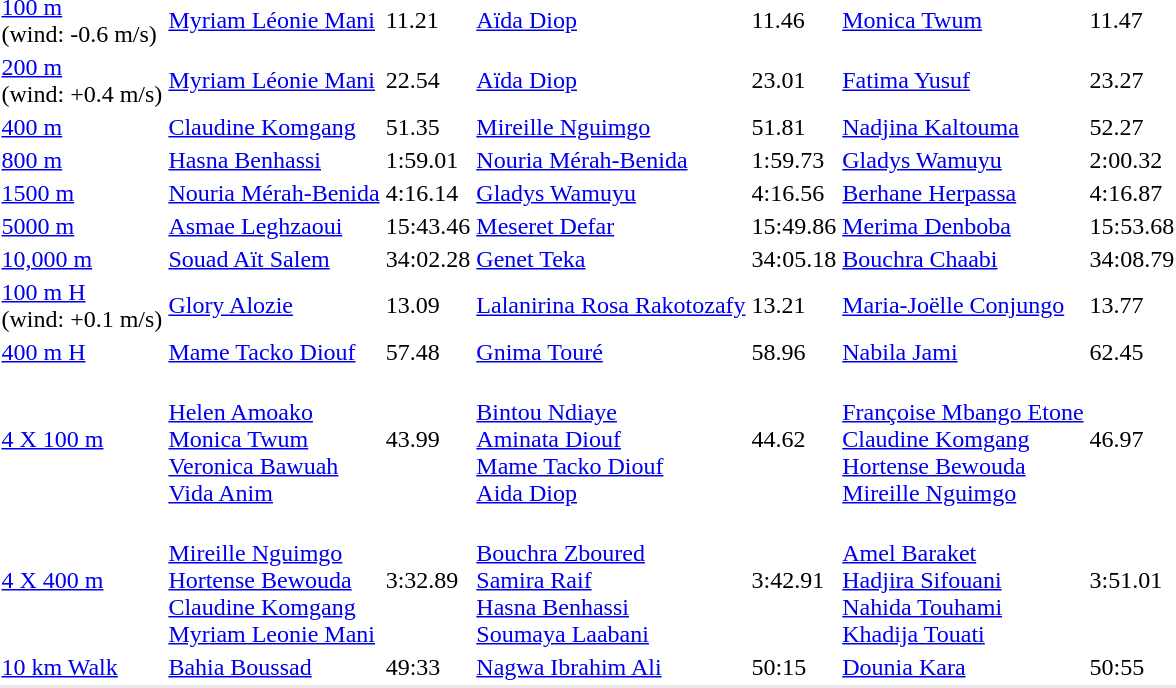<table>
<tr>
<td><a href='#'>100 m</a><br>(wind: -0.6 m/s)</td>
<td><a href='#'>Myriam Léonie Mani</a> <br> </td>
<td>11.21</td>
<td><a href='#'>Aïda Diop</a> <br> </td>
<td>11.46</td>
<td><a href='#'>Monica Twum</a> <br> </td>
<td>11.47</td>
</tr>
<tr>
<td><a href='#'>200 m</a><br>(wind: +0.4 m/s)</td>
<td><a href='#'>Myriam Léonie Mani</a> <br> </td>
<td>22.54</td>
<td><a href='#'>Aïda Diop</a> <br> </td>
<td>23.01</td>
<td><a href='#'>Fatima Yusuf</a> <br> </td>
<td>23.27</td>
</tr>
<tr>
<td><a href='#'>400 m</a></td>
<td><a href='#'>Claudine Komgang</a>  <br> </td>
<td>51.35</td>
<td><a href='#'>Mireille Nguimgo</a>  <br> </td>
<td>51.81</td>
<td><a href='#'>Nadjina Kaltouma</a>  <br> </td>
<td>52.27</td>
</tr>
<tr>
<td><a href='#'>800 m</a></td>
<td><a href='#'>Hasna Benhassi</a> <br> </td>
<td>1:59.01</td>
<td><a href='#'>Nouria Mérah-Benida</a> <br> </td>
<td>1:59.73</td>
<td><a href='#'>Gladys Wamuyu</a> <br> </td>
<td>2:00.32</td>
</tr>
<tr>
<td><a href='#'>1500 m</a></td>
<td><a href='#'>Nouria Mérah-Benida</a>  <br> </td>
<td>4:16.14</td>
<td><a href='#'>Gladys Wamuyu</a> <br> </td>
<td>4:16.56</td>
<td><a href='#'>Berhane Herpassa</a> <br> </td>
<td>4:16.87</td>
</tr>
<tr>
<td><a href='#'>5000 m</a></td>
<td><a href='#'>Asmae Leghzaoui</a> <br> </td>
<td>15:43.46</td>
<td><a href='#'>Meseret Defar</a> <br> </td>
<td>15:49.86</td>
<td><a href='#'>Merima Denboba</a> <br> </td>
<td>15:53.68</td>
</tr>
<tr>
<td><a href='#'>10,000 m</a></td>
<td><a href='#'>Souad Aït Salem</a> <br> </td>
<td>34:02.28</td>
<td><a href='#'>Genet Teka</a> <br> </td>
<td>34:05.18</td>
<td><a href='#'>Bouchra Chaabi</a> <br> </td>
<td>34:08.79</td>
</tr>
<tr>
<td><a href='#'>100 m H</a><br>(wind: +0.1 m/s)</td>
<td><a href='#'>Glory Alozie</a> <br> </td>
<td>13.09</td>
<td><a href='#'>Lalanirina Rosa Rakotozafy</a> <br> </td>
<td>13.21</td>
<td><a href='#'>Maria-Joëlle Conjungo</a> <br> </td>
<td>13.77</td>
</tr>
<tr>
<td><a href='#'>400 m H</a></td>
<td><a href='#'>Mame Tacko Diouf</a> <br> </td>
<td>57.48</td>
<td><a href='#'>Gnima Touré</a> <br> </td>
<td>58.96</td>
<td><a href='#'>Nabila Jami</a> <br> </td>
<td>62.45</td>
</tr>
<tr>
<td><a href='#'>4 X 100 m</a></td>
<td><br><a href='#'>Helen Amoako</a><br><a href='#'>Monica Twum</a><br><a href='#'>Veronica Bawuah</a><br><a href='#'>Vida Anim</a></td>
<td>43.99</td>
<td><br><a href='#'>Bintou Ndiaye</a><br><a href='#'>Aminata Diouf</a><br><a href='#'>Mame Tacko Diouf</a><br><a href='#'>Aida Diop</a></td>
<td>44.62</td>
<td><br><a href='#'>Françoise Mbango Etone</a><br><a href='#'>Claudine Komgang</a><br><a href='#'>Hortense Bewouda</a><br><a href='#'>Mireille Nguimgo</a></td>
<td>46.97</td>
</tr>
<tr>
<td><a href='#'>4 X 400 m</a></td>
<td><br><a href='#'>Mireille Nguimgo</a><br><a href='#'>Hortense Bewouda</a><br><a href='#'>Claudine Komgang</a><br><a href='#'>Myriam Leonie Mani</a></td>
<td>3:32.89</td>
<td><br><a href='#'>Bouchra Zboured</a><br><a href='#'>Samira Raif</a><br><a href='#'>Hasna Benhassi</a><br><a href='#'>Soumaya Laabani</a></td>
<td>3:42.91</td>
<td><br><a href='#'>Amel Baraket</a><br><a href='#'>Hadjira Sifouani</a><br><a href='#'>Nahida Touhami</a><br><a href='#'>Khadija Touati</a></td>
<td>3:51.01</td>
</tr>
<tr>
<td><a href='#'>10 km Walk</a></td>
<td><a href='#'>Bahia Boussad</a> <br> </td>
<td>49:33</td>
<td><a href='#'>Nagwa Ibrahim Ali</a> <br> </td>
<td>50:15</td>
<td><a href='#'>Dounia Kara</a> <br> </td>
<td>50:55</td>
</tr>
<tr bgcolor= e8e8e8>
<td colspan=7></td>
</tr>
</table>
